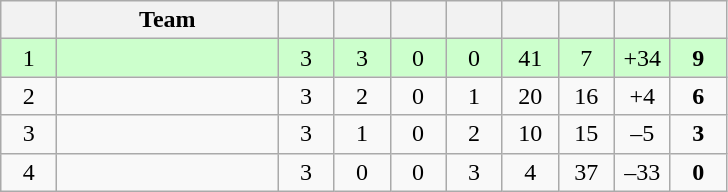<table class="wikitable" style="text-align: center; font-size: 100%;">
<tr>
<th width="30"></th>
<th width="140">Team</th>
<th width="30"></th>
<th width="30"></th>
<th width="30"></th>
<th width="30"></th>
<th width="30"></th>
<th width="30"></th>
<th width="30"></th>
<th width="30"></th>
</tr>
<tr style="background-color: #ccffcc;">
<td>1</td>
<td align=left><strong></strong></td>
<td>3</td>
<td>3</td>
<td>0</td>
<td>0</td>
<td>41</td>
<td>7</td>
<td>+34</td>
<td><strong>9</strong></td>
</tr>
<tr>
<td>2</td>
<td align=left></td>
<td>3</td>
<td>2</td>
<td>0</td>
<td>1</td>
<td>20</td>
<td>16</td>
<td>+4</td>
<td><strong>6</strong></td>
</tr>
<tr>
<td>3</td>
<td align=left></td>
<td>3</td>
<td>1</td>
<td>0</td>
<td>2</td>
<td>10</td>
<td>15</td>
<td>–5</td>
<td><strong>3</strong></td>
</tr>
<tr>
<td>4</td>
<td align=left></td>
<td>3</td>
<td>0</td>
<td>0</td>
<td>3</td>
<td>4</td>
<td>37</td>
<td>–33</td>
<td><strong>0</strong></td>
</tr>
</table>
